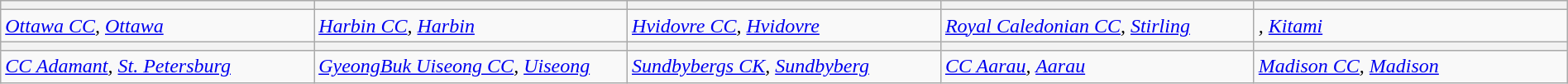<table class="wikitable" style="width:100%">
<tr>
<th width=20%></th>
<th width=20%></th>
<th width=20%></th>
<th width=20%></th>
<th width=20%></th>
</tr>
<tr style="vertical-align:top">
<td><em><a href='#'>Ottawa CC</a>, <a href='#'>Ottawa</a></em> </td>
<td><em><a href='#'>Harbin CC</a>, <a href='#'>Harbin</a></em> </td>
<td><em><a href='#'>Hvidovre CC</a>, <a href='#'>Hvidovre</a></em> </td>
<td><em><a href='#'>Royal Caledonian CC</a>, <a href='#'>Stirling</a></em> </td>
<td><em>, <a href='#'>Kitami</a></em> </td>
</tr>
<tr>
<th width=20%></th>
<th width=20%></th>
<th width=20%></th>
<th width=20%></th>
<th width=20%></th>
</tr>
<tr style="vertical-align:top">
<td><em><a href='#'>CC Adamant</a>, <a href='#'>St. Petersburg</a></em> </td>
<td><em><a href='#'>GyeongBuk Uiseong CC</a>, <a href='#'>Uiseong</a></em> </td>
<td><em><a href='#'>Sundbybergs CK</a>, <a href='#'>Sundbyberg</a></em> </td>
<td><em><a href='#'>CC Aarau</a>, <a href='#'>Aarau</a></em> </td>
<td><em><a href='#'>Madison CC</a>, <a href='#'>Madison</a></em> </td>
</tr>
</table>
